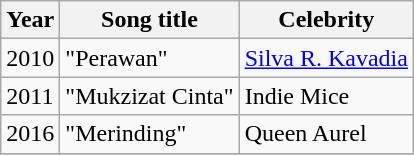<table class="wikitable sortable">
<tr>
<th>Year</th>
<th>Song title</th>
<th>Celebrity</th>
</tr>
<tr>
<td>2010</td>
<td>"Perawan"</td>
<td><a href='#'>Silva R. Kavadia</a></td>
</tr>
<tr>
<td>2011</td>
<td>"Mukzizat Cinta"</td>
<td>Indie Mice</td>
</tr>
<tr>
<td>2016</td>
<td>"Merinding"</td>
<td>Queen Aurel</td>
</tr>
<tr>
</tr>
</table>
